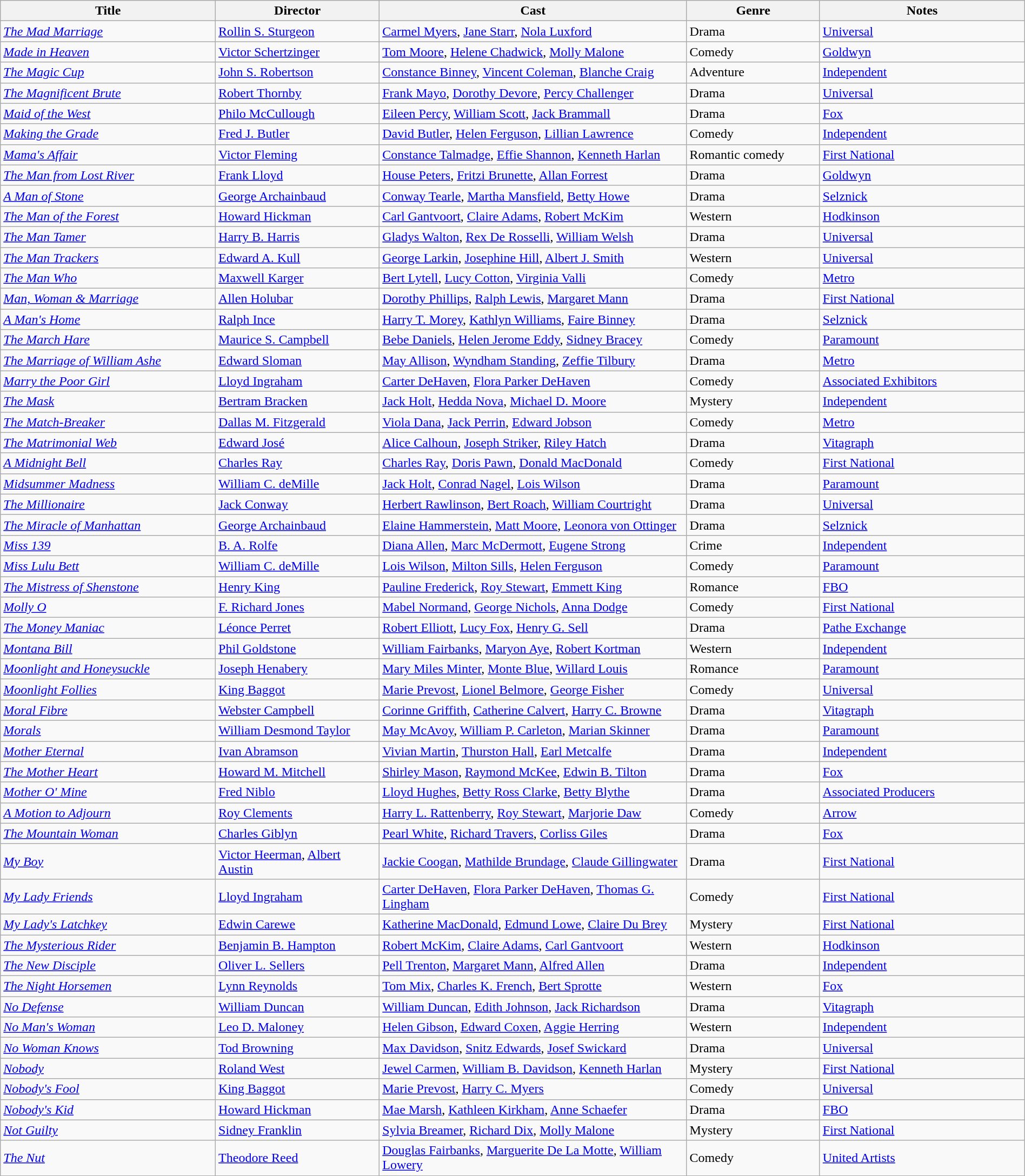<table class="wikitable" style="width:100%;">
<tr>
<th style="width:21%;">Title</th>
<th style="width:16%;">Director</th>
<th style="width:30%;">Cast</th>
<th style="width:13%;">Genre</th>
<th style="width:20%;">Notes</th>
</tr>
<tr>
<td><em><a href='#'>The Mad Marriage</a></em></td>
<td><a href='#'>Rollin S. Sturgeon</a></td>
<td><a href='#'>Carmel Myers</a>, <a href='#'>Jane Starr</a>, <a href='#'>Nola Luxford</a></td>
<td>Drama</td>
<td><a href='#'>Universal</a></td>
</tr>
<tr>
<td><em><a href='#'>Made in Heaven</a></em></td>
<td><a href='#'>Victor Schertzinger</a></td>
<td><a href='#'>Tom Moore</a>, <a href='#'>Helene Chadwick</a>, <a href='#'>Molly Malone</a></td>
<td>Comedy</td>
<td><a href='#'>Goldwyn</a></td>
</tr>
<tr>
<td><em><a href='#'>The Magic Cup</a></em></td>
<td><a href='#'>John S. Robertson</a></td>
<td><a href='#'>Constance Binney</a>, <a href='#'>Vincent Coleman</a>, <a href='#'>Blanche Craig</a></td>
<td>Adventure</td>
<td><a href='#'>Independent</a></td>
</tr>
<tr>
<td><em><a href='#'>The Magnificent Brute</a></em></td>
<td><a href='#'>Robert Thornby</a></td>
<td><a href='#'>Frank Mayo</a>, <a href='#'>Dorothy Devore</a>, <a href='#'>Percy Challenger</a></td>
<td>Drama</td>
<td><a href='#'>Universal</a></td>
</tr>
<tr>
<td><em><a href='#'>Maid of the West</a></em></td>
<td><a href='#'>Philo McCullough</a></td>
<td><a href='#'>Eileen Percy</a>, <a href='#'>William Scott</a>, <a href='#'>Jack Brammall</a></td>
<td>Drama</td>
<td><a href='#'>Fox</a></td>
</tr>
<tr>
<td><em><a href='#'>Making the Grade</a></em></td>
<td><a href='#'>Fred J. Butler</a></td>
<td><a href='#'>David Butler</a>, <a href='#'>Helen Ferguson</a>, <a href='#'>Lillian Lawrence</a></td>
<td>Comedy</td>
<td><a href='#'>Independent</a></td>
</tr>
<tr>
<td><em><a href='#'>Mama's Affair</a></em></td>
<td><a href='#'>Victor Fleming</a></td>
<td><a href='#'>Constance Talmadge</a>, <a href='#'>Effie Shannon</a>, <a href='#'>Kenneth Harlan</a></td>
<td>Romantic comedy</td>
<td><a href='#'>First National</a></td>
</tr>
<tr>
<td><em><a href='#'>The Man from Lost River</a></em></td>
<td><a href='#'>Frank Lloyd</a></td>
<td><a href='#'>House Peters</a>, <a href='#'>Fritzi Brunette</a>, <a href='#'>Allan Forrest</a></td>
<td>Drama</td>
<td><a href='#'>Goldwyn</a></td>
</tr>
<tr>
<td><em><a href='#'>A Man of Stone</a></em></td>
<td><a href='#'>George Archainbaud</a></td>
<td><a href='#'>Conway Tearle</a>, <a href='#'>Martha Mansfield</a>, <a href='#'>Betty Howe</a></td>
<td>Drama</td>
<td><a href='#'>Selznick</a></td>
</tr>
<tr>
<td><em><a href='#'>The Man of the Forest</a></em></td>
<td><a href='#'>Howard Hickman</a></td>
<td><a href='#'>Carl Gantvoort</a>, <a href='#'>Claire Adams</a>, <a href='#'>Robert McKim</a></td>
<td>Western</td>
<td><a href='#'>Hodkinson</a></td>
</tr>
<tr>
<td><em><a href='#'>The Man Tamer</a></em></td>
<td><a href='#'>Harry B. Harris</a></td>
<td><a href='#'>Gladys Walton</a>, <a href='#'>Rex De Rosselli</a>, <a href='#'>William Welsh</a></td>
<td>Drama</td>
<td><a href='#'>Universal</a></td>
</tr>
<tr>
<td><em><a href='#'>The Man Trackers</a></em></td>
<td><a href='#'>Edward A. Kull</a></td>
<td><a href='#'>George Larkin</a>, <a href='#'>Josephine Hill</a>, <a href='#'>Albert J. Smith</a></td>
<td>Western</td>
<td><a href='#'>Universal</a></td>
</tr>
<tr>
<td><em><a href='#'>The Man Who</a></em></td>
<td><a href='#'>Maxwell Karger</a></td>
<td><a href='#'>Bert Lytell</a>, <a href='#'>Lucy Cotton</a>, <a href='#'>Virginia Valli</a></td>
<td>Comedy</td>
<td><a href='#'>Metro</a></td>
</tr>
<tr>
<td><em><a href='#'>Man, Woman & Marriage</a></em></td>
<td><a href='#'>Allen Holubar</a></td>
<td><a href='#'>Dorothy Phillips</a>, <a href='#'>Ralph Lewis</a>, <a href='#'>Margaret Mann</a></td>
<td>Drama</td>
<td><a href='#'>First National</a></td>
</tr>
<tr>
<td><em><a href='#'>A Man's Home</a></em></td>
<td><a href='#'>Ralph Ince</a></td>
<td><a href='#'>Harry T. Morey</a>, <a href='#'>Kathlyn Williams</a>, <a href='#'>Faire Binney</a></td>
<td>Drama</td>
<td><a href='#'>Selznick</a></td>
</tr>
<tr>
<td><em><a href='#'>The March Hare</a></em></td>
<td><a href='#'>Maurice S. Campbell</a></td>
<td><a href='#'>Bebe Daniels</a>, <a href='#'>Helen Jerome Eddy</a>, <a href='#'>Sidney Bracey</a></td>
<td>Comedy</td>
<td><a href='#'>Paramount</a></td>
</tr>
<tr>
<td><em><a href='#'>The Marriage of William Ashe</a></em></td>
<td><a href='#'>Edward Sloman</a></td>
<td><a href='#'>May Allison</a>, <a href='#'>Wyndham Standing</a>, <a href='#'>Zeffie Tilbury</a></td>
<td>Drama</td>
<td><a href='#'>Metro</a></td>
</tr>
<tr>
<td><em><a href='#'>Marry the Poor Girl</a></em></td>
<td><a href='#'>Lloyd Ingraham</a></td>
<td><a href='#'>Carter DeHaven</a>, <a href='#'>Flora Parker DeHaven</a></td>
<td>Comedy</td>
<td><a href='#'>Associated Exhibitors</a></td>
</tr>
<tr>
<td><em><a href='#'>The Mask</a></em></td>
<td><a href='#'>Bertram Bracken</a></td>
<td><a href='#'>Jack Holt</a>, <a href='#'>Hedda Nova</a>, <a href='#'>Michael D. Moore</a></td>
<td>Mystery</td>
<td><a href='#'>Independent</a></td>
</tr>
<tr>
<td><em><a href='#'>The Match-Breaker</a></em></td>
<td><a href='#'>Dallas M. Fitzgerald</a></td>
<td><a href='#'>Viola Dana</a>, <a href='#'>Jack Perrin</a>, <a href='#'>Edward Jobson</a></td>
<td>Comedy</td>
<td><a href='#'>Metro</a></td>
</tr>
<tr>
<td><em><a href='#'>The Matrimonial Web</a></em></td>
<td><a href='#'>Edward José</a></td>
<td><a href='#'>Alice Calhoun</a>, <a href='#'>Joseph Striker</a>, <a href='#'>Riley Hatch</a></td>
<td>Drama</td>
<td><a href='#'>Vitagraph</a></td>
</tr>
<tr>
<td><em><a href='#'>A Midnight Bell</a></em></td>
<td><a href='#'>Charles Ray</a></td>
<td><a href='#'>Charles Ray</a>, <a href='#'>Doris Pawn</a>, <a href='#'>Donald MacDonald</a></td>
<td>Comedy</td>
<td><a href='#'>First National</a></td>
</tr>
<tr>
<td><em><a href='#'>Midsummer Madness</a></em></td>
<td><a href='#'>William C. deMille</a></td>
<td><a href='#'>Jack Holt</a>, <a href='#'>Conrad Nagel</a>, <a href='#'>Lois Wilson</a></td>
<td>Drama</td>
<td><a href='#'>Paramount</a></td>
</tr>
<tr>
<td><em><a href='#'>The Millionaire</a></em></td>
<td><a href='#'>Jack Conway</a></td>
<td><a href='#'>Herbert Rawlinson</a>, <a href='#'>Bert Roach</a>, <a href='#'>William Courtright</a></td>
<td>Drama</td>
<td><a href='#'>Universal</a></td>
</tr>
<tr>
<td><em><a href='#'>The Miracle of Manhattan</a></em></td>
<td><a href='#'>George Archainbaud</a></td>
<td><a href='#'>Elaine Hammerstein</a>, <a href='#'>Matt Moore</a>, <a href='#'>Leonora von Ottinger</a></td>
<td>Drama</td>
<td><a href='#'>Selznick</a></td>
</tr>
<tr>
<td><em><a href='#'>Miss 139</a></em></td>
<td><a href='#'>B. A. Rolfe</a></td>
<td><a href='#'>Diana Allen</a>, <a href='#'>Marc McDermott</a>, <a href='#'>Eugene Strong</a></td>
<td>Crime</td>
<td><a href='#'>Independent</a></td>
</tr>
<tr>
<td><em><a href='#'>Miss Lulu Bett</a></em></td>
<td><a href='#'>William C. deMille</a></td>
<td><a href='#'>Lois Wilson</a>, <a href='#'>Milton Sills</a>, <a href='#'>Helen Ferguson</a></td>
<td>Comedy</td>
<td><a href='#'>Paramount</a></td>
</tr>
<tr>
<td><em><a href='#'>The Mistress of Shenstone</a></em></td>
<td><a href='#'>Henry King</a></td>
<td><a href='#'>Pauline Frederick</a>, <a href='#'>Roy Stewart</a>, <a href='#'>Emmett King</a></td>
<td>Romance</td>
<td><a href='#'>FBO</a></td>
</tr>
<tr>
<td><em><a href='#'>Molly O</a></em></td>
<td><a href='#'>F. Richard Jones</a></td>
<td><a href='#'>Mabel Normand</a>, <a href='#'>George Nichols</a>, <a href='#'>Anna Dodge</a></td>
<td>Comedy</td>
<td><a href='#'>First National</a></td>
</tr>
<tr>
<td><em><a href='#'>The Money Maniac</a></em></td>
<td><a href='#'>Léonce Perret</a></td>
<td><a href='#'>Robert Elliott</a>, <a href='#'>Lucy Fox</a>, <a href='#'>Henry G. Sell</a></td>
<td>Drama</td>
<td><a href='#'>Pathe Exchange</a></td>
</tr>
<tr>
<td><em><a href='#'>Montana Bill</a></em></td>
<td><a href='#'>Phil Goldstone</a></td>
<td><a href='#'>William Fairbanks</a>, <a href='#'>Maryon Aye</a>, <a href='#'>Robert Kortman</a></td>
<td>Western</td>
<td><a href='#'>Independent</a></td>
</tr>
<tr>
<td><em><a href='#'>Moonlight and Honeysuckle</a></em></td>
<td><a href='#'>Joseph Henabery</a></td>
<td><a href='#'>Mary Miles Minter</a>, <a href='#'>Monte Blue</a>, <a href='#'>Willard Louis</a></td>
<td>Romance</td>
<td><a href='#'>Paramount</a></td>
</tr>
<tr>
<td><em><a href='#'>Moonlight Follies</a></em></td>
<td><a href='#'>King Baggot</a></td>
<td><a href='#'>Marie Prevost</a>, <a href='#'>Lionel Belmore</a>, <a href='#'>George Fisher</a></td>
<td>Comedy</td>
<td><a href='#'>Universal</a></td>
</tr>
<tr>
<td><em><a href='#'>Moral Fibre</a></em></td>
<td><a href='#'>Webster Campbell</a></td>
<td><a href='#'>Corinne Griffith</a>, <a href='#'>Catherine Calvert</a>, <a href='#'>Harry C. Browne</a></td>
<td>Drama</td>
<td><a href='#'>Vitagraph</a></td>
</tr>
<tr>
<td><em><a href='#'>Morals</a></em></td>
<td><a href='#'>William Desmond Taylor</a></td>
<td><a href='#'>May McAvoy</a>, <a href='#'>William P. Carleton</a>, <a href='#'>Marian Skinner</a></td>
<td>Drama</td>
<td><a href='#'>Paramount</a></td>
</tr>
<tr>
<td><em><a href='#'>Mother Eternal</a></em></td>
<td><a href='#'>Ivan Abramson</a></td>
<td><a href='#'>Vivian Martin</a>, <a href='#'>Thurston Hall</a>, <a href='#'>Earl Metcalfe</a></td>
<td>Drama</td>
<td><a href='#'>Independent</a></td>
</tr>
<tr>
<td><em><a href='#'>The Mother Heart</a></em></td>
<td><a href='#'>Howard M. Mitchell</a></td>
<td><a href='#'>Shirley Mason</a>, <a href='#'>Raymond McKee</a>, <a href='#'>Edwin B. Tilton</a></td>
<td>Drama</td>
<td><a href='#'>Fox</a></td>
</tr>
<tr>
<td><em><a href='#'>Mother O' Mine</a></em></td>
<td><a href='#'>Fred Niblo</a></td>
<td><a href='#'>Lloyd Hughes</a>, <a href='#'>Betty Ross Clarke</a>, <a href='#'>Betty Blythe</a></td>
<td>Drama</td>
<td><a href='#'>Associated Producers</a></td>
</tr>
<tr>
<td><em><a href='#'>A Motion to Adjourn</a></em></td>
<td><a href='#'>Roy Clements</a></td>
<td><a href='#'>Harry L. Rattenberry</a>, <a href='#'>Roy Stewart</a>, <a href='#'>Marjorie Daw</a></td>
<td>Comedy</td>
<td><a href='#'>Arrow</a></td>
</tr>
<tr>
<td><em><a href='#'>The Mountain Woman</a></em></td>
<td><a href='#'>Charles Giblyn</a></td>
<td><a href='#'>Pearl White</a>, <a href='#'>Richard Travers</a>, <a href='#'>Corliss Giles</a></td>
<td>Drama</td>
<td><a href='#'>Fox</a></td>
</tr>
<tr>
<td><em><a href='#'>My Boy</a></em></td>
<td><a href='#'>Victor Heerman</a>, <a href='#'>Albert Austin</a></td>
<td><a href='#'>Jackie Coogan</a>, <a href='#'>Mathilde Brundage</a>, <a href='#'>Claude Gillingwater</a></td>
<td>Drama</td>
<td><a href='#'>First National</a></td>
</tr>
<tr>
<td><em><a href='#'>My Lady Friends</a></em></td>
<td><a href='#'>Lloyd Ingraham</a></td>
<td><a href='#'>Carter DeHaven</a>, <a href='#'>Flora Parker DeHaven</a>, <a href='#'>Thomas G. Lingham</a></td>
<td>Comedy</td>
<td><a href='#'>First National</a></td>
</tr>
<tr>
<td><em><a href='#'>My Lady's Latchkey</a></em></td>
<td><a href='#'>Edwin Carewe</a></td>
<td><a href='#'>Katherine MacDonald</a>, <a href='#'>Edmund Lowe</a>, <a href='#'>Claire Du Brey</a></td>
<td>Mystery</td>
<td><a href='#'>First National</a></td>
</tr>
<tr>
<td><em><a href='#'>The Mysterious Rider</a></em></td>
<td><a href='#'>Benjamin B. Hampton</a></td>
<td><a href='#'>Robert McKim</a>, <a href='#'>Claire Adams</a>, <a href='#'>Carl Gantvoort</a></td>
<td>Western</td>
<td><a href='#'>Hodkinson</a></td>
</tr>
<tr>
<td><em><a href='#'>The New Disciple</a></em></td>
<td><a href='#'>Oliver L. Sellers</a></td>
<td><a href='#'>Pell Trenton</a>, <a href='#'>Margaret Mann</a>, <a href='#'>Alfred Allen</a></td>
<td>Drama</td>
<td><a href='#'>Independent</a></td>
</tr>
<tr>
<td><em><a href='#'>The Night Horsemen</a></em></td>
<td><a href='#'>Lynn Reynolds</a></td>
<td><a href='#'>Tom Mix</a>, <a href='#'>Charles K. French</a>, <a href='#'>Bert Sprotte</a></td>
<td>Western</td>
<td><a href='#'>Fox</a></td>
</tr>
<tr>
<td><em><a href='#'>No Defense</a></em></td>
<td><a href='#'>William Duncan</a></td>
<td><a href='#'>William Duncan</a>, <a href='#'>Edith Johnson</a>, <a href='#'>Jack Richardson</a></td>
<td>Drama</td>
<td><a href='#'>Vitagraph</a></td>
</tr>
<tr>
<td><em><a href='#'>No Man's Woman</a></em></td>
<td><a href='#'>Leo D. Maloney</a></td>
<td><a href='#'>Helen Gibson</a>, <a href='#'>Edward Coxen</a>, <a href='#'>Aggie Herring</a></td>
<td>Western</td>
<td><a href='#'>Independent</a></td>
</tr>
<tr>
<td><em><a href='#'>No Woman Knows</a></em></td>
<td><a href='#'>Tod Browning</a></td>
<td><a href='#'>Max Davidson</a>, <a href='#'>Snitz Edwards</a>, <a href='#'>Josef Swickard</a></td>
<td>Drama</td>
<td><a href='#'>Universal</a></td>
</tr>
<tr>
<td><em><a href='#'>Nobody</a></em></td>
<td><a href='#'>Roland West</a></td>
<td><a href='#'>Jewel Carmen</a>, <a href='#'>William B. Davidson</a>, <a href='#'>Kenneth Harlan</a></td>
<td>Mystery</td>
<td><a href='#'>First National</a></td>
</tr>
<tr>
<td><em><a href='#'>Nobody's Fool</a></em></td>
<td><a href='#'>King Baggot</a></td>
<td><a href='#'>Marie Prevost</a>, <a href='#'>Harry C. Myers</a></td>
<td>Comedy</td>
<td><a href='#'>Universal</a></td>
</tr>
<tr>
<td><em><a href='#'>Nobody's Kid</a></em></td>
<td><a href='#'>Howard Hickman</a></td>
<td><a href='#'>Mae Marsh</a>, <a href='#'>Kathleen Kirkham</a>, <a href='#'>Anne Schaefer</a></td>
<td>Drama</td>
<td><a href='#'>FBO</a></td>
</tr>
<tr>
<td><em><a href='#'>Not Guilty</a></em></td>
<td><a href='#'>Sidney Franklin</a></td>
<td><a href='#'>Sylvia Breamer</a>, <a href='#'>Richard Dix</a>, <a href='#'>Molly Malone</a></td>
<td>Mystery</td>
<td><a href='#'>First National</a></td>
</tr>
<tr>
<td><em><a href='#'>The Nut</a></em></td>
<td><a href='#'>Theodore Reed</a></td>
<td><a href='#'>Douglas Fairbanks</a>, <a href='#'>Marguerite De La Motte</a>, <a href='#'>William Lowery</a></td>
<td>Comedy</td>
<td><a href='#'>United Artists</a></td>
</tr>
<tr>
</tr>
</table>
